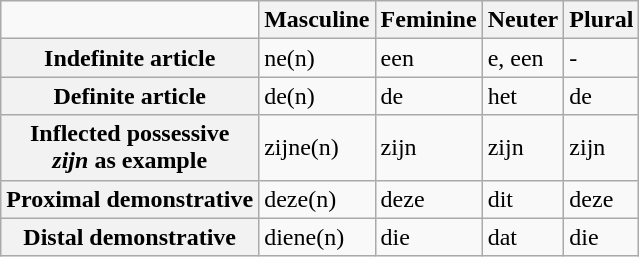<table class="wikitable">
<tr>
<td></td>
<th>Masculine</th>
<th>Feminine</th>
<th>Neuter</th>
<th>Plural</th>
</tr>
<tr>
<th>Indefinite article</th>
<td>ne(n)</td>
<td>een</td>
<td>e, een</td>
<td>-</td>
</tr>
<tr>
<th>Definite article</th>
<td>de(n)</td>
<td>de</td>
<td>het</td>
<td>de</td>
</tr>
<tr>
<th>Inflected possessive<br><em>zijn</em> as example</th>
<td>zijne(n)</td>
<td>zijn</td>
<td>zijn</td>
<td>zijn</td>
</tr>
<tr>
<th>Proximal demonstrative</th>
<td>deze(n)</td>
<td>deze</td>
<td>dit</td>
<td>deze</td>
</tr>
<tr>
<th>Distal demonstrative</th>
<td>diene(n)</td>
<td>die</td>
<td>dat</td>
<td>die</td>
</tr>
</table>
